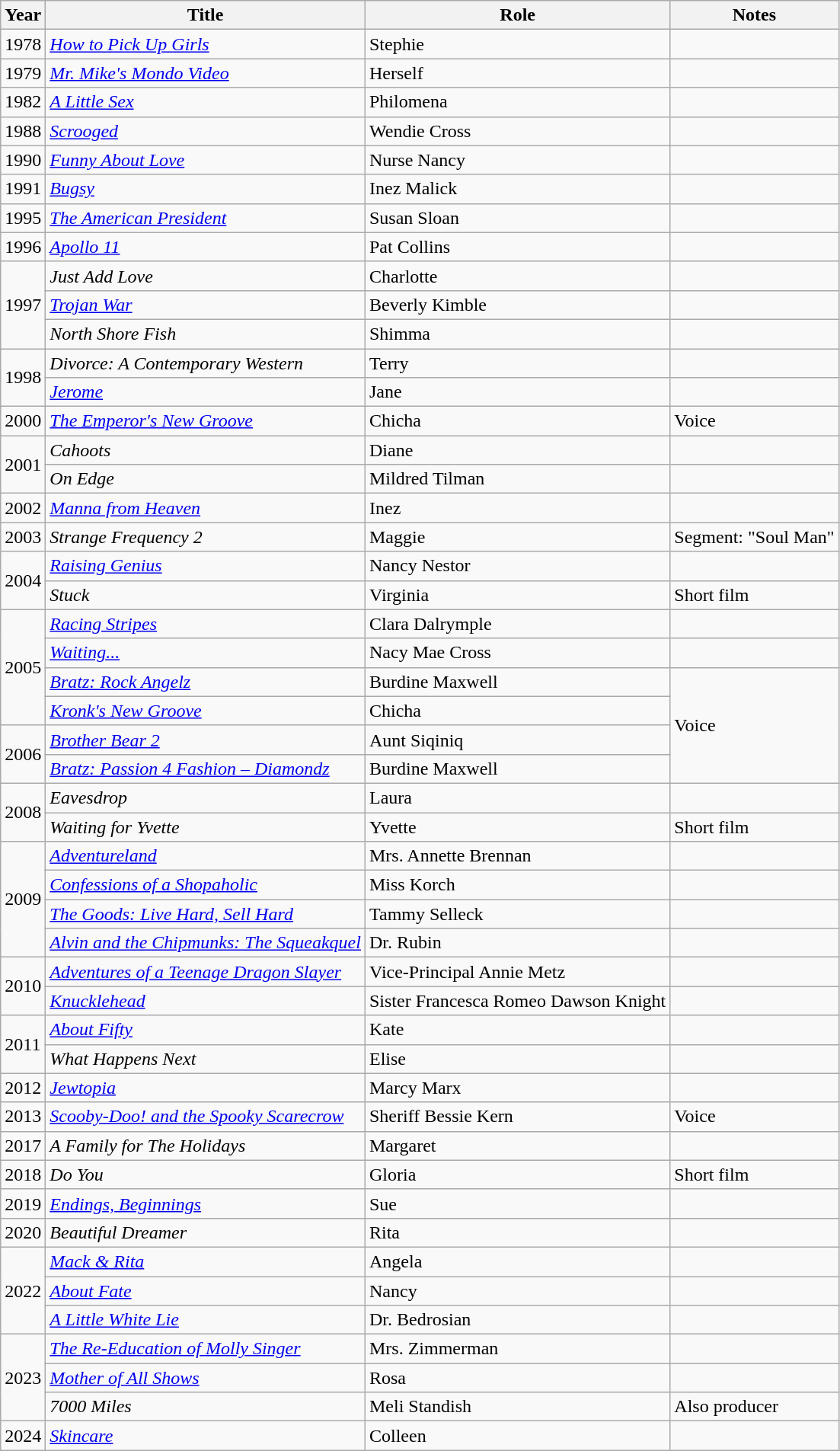<table class="wikitable sortable">
<tr>
<th scope="col">Year</th>
<th scope="col">Title</th>
<th scope="col">Role</th>
<th scope="col" class="unsortable">Notes</th>
</tr>
<tr>
<td>1978</td>
<td><em><a href='#'>How to Pick Up Girls</a></em></td>
<td>Stephie</td>
<td></td>
</tr>
<tr>
<td>1979</td>
<td><em><a href='#'>Mr. Mike's Mondo Video</a></em></td>
<td>Herself</td>
<td></td>
</tr>
<tr>
<td>1982</td>
<td><em><a href='#'>A Little Sex</a></em></td>
<td>Philomena</td>
<td></td>
</tr>
<tr>
<td>1988</td>
<td><em><a href='#'>Scrooged</a></em></td>
<td>Wendie Cross</td>
<td></td>
</tr>
<tr>
<td>1990</td>
<td><em><a href='#'>Funny About Love</a></em></td>
<td>Nurse Nancy</td>
<td></td>
</tr>
<tr>
<td>1991</td>
<td><em><a href='#'>Bugsy</a></em></td>
<td>Inez Malick</td>
<td></td>
</tr>
<tr>
<td>1995</td>
<td><em><a href='#'>The American President</a></em></td>
<td>Susan Sloan</td>
<td></td>
</tr>
<tr>
<td>1996</td>
<td><em><a href='#'>Apollo 11</a></em></td>
<td>Pat Collins</td>
<td></td>
</tr>
<tr>
<td rowspan=3>1997</td>
<td><em>Just Add Love</em></td>
<td>Charlotte</td>
<td></td>
</tr>
<tr>
<td><em><a href='#'>Trojan War</a></em></td>
<td>Beverly Kimble</td>
<td></td>
</tr>
<tr>
<td><em>North Shore Fish</em></td>
<td>Shimma</td>
<td></td>
</tr>
<tr>
<td rowspan=2>1998</td>
<td><em>Divorce: A Contemporary Western</em></td>
<td>Terry</td>
<td></td>
</tr>
<tr>
<td><em><a href='#'>Jerome</a></em></td>
<td>Jane</td>
<td></td>
</tr>
<tr>
<td>2000</td>
<td><em><a href='#'>The Emperor's New Groove</a></em></td>
<td>Chicha</td>
<td>Voice</td>
</tr>
<tr>
<td rowspan=2>2001</td>
<td><em>Cahoots</em></td>
<td>Diane</td>
<td></td>
</tr>
<tr>
<td><em>On Edge</em></td>
<td>Mildred Tilman</td>
<td></td>
</tr>
<tr>
<td>2002</td>
<td><em><a href='#'>Manna from Heaven</a></em></td>
<td>Inez</td>
<td></td>
</tr>
<tr>
<td>2003</td>
<td><em>Strange Frequency 2</em></td>
<td>Maggie</td>
<td>Segment: "Soul Man"</td>
</tr>
<tr>
<td rowspan=2>2004</td>
<td><em><a href='#'>Raising Genius</a></em></td>
<td>Nancy Nestor</td>
<td></td>
</tr>
<tr>
<td><em>Stuck</em></td>
<td>Virginia</td>
<td>Short film</td>
</tr>
<tr>
<td rowspan=4>2005</td>
<td><em><a href='#'>Racing Stripes</a></em></td>
<td>Clara Dalrymple</td>
<td></td>
</tr>
<tr>
<td><em><a href='#'>Waiting...</a></em></td>
<td>Nacy Mae Cross</td>
<td></td>
</tr>
<tr>
<td><em><a href='#'>Bratz: Rock Angelz</a></em></td>
<td>Burdine Maxwell</td>
<td rowspan=4>Voice</td>
</tr>
<tr>
<td><em><a href='#'>Kronk's New Groove</a></em></td>
<td>Chicha</td>
</tr>
<tr>
<td rowspan=2>2006</td>
<td><em><a href='#'>Brother Bear 2</a></em></td>
<td>Aunt Siqiniq</td>
</tr>
<tr>
<td><em><a href='#'>Bratz: Passion 4 Fashion – Diamondz</a></em></td>
<td>Burdine Maxwell</td>
</tr>
<tr>
<td rowspan=2>2008</td>
<td><em>Eavesdrop</em></td>
<td>Laura</td>
<td></td>
</tr>
<tr>
<td><em>Waiting for Yvette</em></td>
<td>Yvette</td>
<td>Short film</td>
</tr>
<tr>
<td rowspan=4>2009</td>
<td><em><a href='#'>Adventureland</a></em></td>
<td>Mrs. Annette Brennan</td>
<td></td>
</tr>
<tr>
<td><em><a href='#'>Confessions of a Shopaholic</a></em></td>
<td>Miss Korch</td>
<td></td>
</tr>
<tr>
<td><em><a href='#'>The Goods: Live Hard, Sell Hard</a></em></td>
<td>Tammy Selleck</td>
<td></td>
</tr>
<tr>
<td><em><a href='#'>Alvin and the Chipmunks: The Squeakquel</a></em></td>
<td>Dr. Rubin</td>
<td></td>
</tr>
<tr>
<td rowspan=2>2010</td>
<td><em><a href='#'>Adventures of a Teenage Dragon Slayer</a></em></td>
<td>Vice-Principal Annie Metz</td>
<td></td>
</tr>
<tr>
<td><em><a href='#'>Knucklehead</a></em></td>
<td>Sister Francesca Romeo Dawson Knight</td>
<td></td>
</tr>
<tr>
<td rowspan=2>2011</td>
<td><em><a href='#'>About Fifty</a></em></td>
<td>Kate</td>
<td></td>
</tr>
<tr>
<td><em>What Happens Next</em></td>
<td>Elise</td>
<td></td>
</tr>
<tr>
<td>2012</td>
<td><em><a href='#'>Jewtopia</a></em></td>
<td>Marcy Marx</td>
<td></td>
</tr>
<tr>
<td>2013</td>
<td><em><a href='#'>Scooby-Doo! and the Spooky Scarecrow</a></em></td>
<td>Sheriff Bessie Kern</td>
<td>Voice</td>
</tr>
<tr>
<td>2017</td>
<td><em>A Family for The Holidays</em></td>
<td>Margaret</td>
<td></td>
</tr>
<tr>
<td>2018</td>
<td><em>Do You</em></td>
<td>Gloria</td>
<td>Short film</td>
</tr>
<tr>
<td>2019</td>
<td><em><a href='#'>Endings, Beginnings</a></em></td>
<td>Sue</td>
<td></td>
</tr>
<tr>
<td>2020</td>
<td><em>Beautiful Dreamer</em></td>
<td>Rita</td>
<td></td>
</tr>
<tr>
<td rowspan=3>2022</td>
<td><em><a href='#'>Mack & Rita</a></em></td>
<td>Angela</td>
<td></td>
</tr>
<tr>
<td><em><a href='#'>About Fate</a></em></td>
<td>Nancy</td>
<td></td>
</tr>
<tr>
<td><em><a href='#'>A Little White Lie</a></em></td>
<td>Dr. Bedrosian</td>
<td></td>
</tr>
<tr>
<td rowspan=3>2023</td>
<td><em><a href='#'>The Re-Education of Molly Singer</a></em></td>
<td>Mrs. Zimmerman</td>
<td></td>
</tr>
<tr>
<td><em><a href='#'>Mother of All Shows</a></em></td>
<td>Rosa</td>
<td></td>
</tr>
<tr>
<td><em>7000 Miles</em></td>
<td>Meli Standish</td>
<td>Also producer</td>
</tr>
<tr>
<td>2024</td>
<td><em><a href='#'>Skincare</a></em></td>
<td>Colleen</td>
<td></td>
</tr>
</table>
